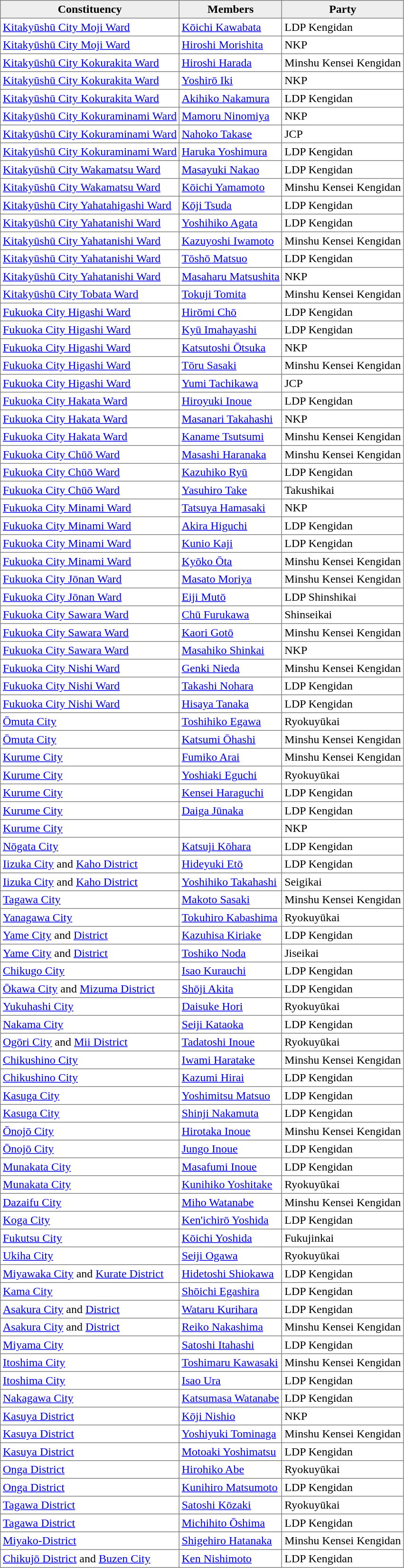<table border="1" frame="box" rules="all" cellspacing="0" cellpadding="3">
<tr style="background:#eee">
<th>Constituency</th>
<th>Members</th>
<th>Party</th>
</tr>
<tr>
<td><a href='#'>Kitakyūshū City Moji Ward</a></td>
<td><a href='#'>Kōichi Kawabata</a></td>
<td>LDP Kengidan</td>
</tr>
<tr>
<td><a href='#'>Kitakyūshū City Moji Ward</a></td>
<td><a href='#'>Hiroshi Morishita</a></td>
<td>NKP</td>
</tr>
<tr>
<td><a href='#'>Kitakyūshū City Kokurakita Ward</a></td>
<td><a href='#'>Hiroshi Harada</a></td>
<td>Minshu Kensei Kengidan</td>
</tr>
<tr>
<td><a href='#'>Kitakyūshū City Kokurakita Ward</a></td>
<td><a href='#'>Yoshirō Iki</a></td>
<td>NKP</td>
</tr>
<tr>
<td><a href='#'>Kitakyūshū City Kokurakita Ward</a></td>
<td><a href='#'>Akihiko Nakamura</a></td>
<td>LDP Kengidan</td>
</tr>
<tr>
<td><a href='#'>Kitakyūshū City Kokuraminami Ward</a></td>
<td><a href='#'>Mamoru Ninomiya</a></td>
<td>NKP</td>
</tr>
<tr>
<td><a href='#'>Kitakyūshū City Kokuraminami Ward</a></td>
<td><a href='#'>Nahoko Takase</a></td>
<td>JCP</td>
</tr>
<tr>
<td><a href='#'>Kitakyūshū City Kokuraminami Ward</a></td>
<td><a href='#'>Haruka Yoshimura</a></td>
<td>LDP Kengidan</td>
</tr>
<tr>
<td><a href='#'>Kitakyūshū City Wakamatsu Ward</a></td>
<td><a href='#'>Masayuki Nakao</a></td>
<td>LDP Kengidan</td>
</tr>
<tr>
<td><a href='#'>Kitakyūshū City Wakamatsu Ward</a></td>
<td><a href='#'>Kōichi Yamamoto</a></td>
<td>Minshu Kensei Kengidan</td>
</tr>
<tr>
<td><a href='#'>Kitakyūshū City Yahatahigashi Ward</a></td>
<td><a href='#'>Kōji Tsuda</a></td>
<td>LDP Kengidan</td>
</tr>
<tr>
<td><a href='#'>Kitakyūshū City Yahatanishi Ward</a></td>
<td><a href='#'>Yoshihiko Agata</a></td>
<td>LDP Kengidan</td>
</tr>
<tr>
<td><a href='#'>Kitakyūshū City Yahatanishi Ward</a></td>
<td><a href='#'>Kazuyoshi Iwamoto</a></td>
<td>Minshu Kensei Kengidan</td>
</tr>
<tr>
<td><a href='#'>Kitakyūshū City Yahatanishi Ward</a></td>
<td><a href='#'>Tōshō Matsuo</a></td>
<td>LDP Kengidan</td>
</tr>
<tr>
<td><a href='#'>Kitakyūshū City Yahatanishi Ward</a></td>
<td><a href='#'>Masaharu Matsushita</a></td>
<td>NKP</td>
</tr>
<tr>
<td><a href='#'>Kitakyūshū City Tobata Ward</a></td>
<td><a href='#'>Tokuji Tomita</a></td>
<td>Minshu Kensei Kengidan</td>
</tr>
<tr>
<td><a href='#'>Fukuoka City Higashi Ward</a></td>
<td><a href='#'>Hirōmi Chō</a></td>
<td>LDP Kengidan</td>
</tr>
<tr>
<td><a href='#'>Fukuoka City Higashi Ward</a></td>
<td><a href='#'>Kyū Imahayashi</a></td>
<td>LDP Kengidan</td>
</tr>
<tr>
<td><a href='#'>Fukuoka City Higashi Ward</a></td>
<td><a href='#'>Katsutoshi Ōtsuka</a></td>
<td>NKP</td>
</tr>
<tr>
<td><a href='#'>Fukuoka City Higashi Ward</a></td>
<td><a href='#'>Tōru Sasaki</a></td>
<td>Minshu Kensei Kengidan</td>
</tr>
<tr>
<td><a href='#'>Fukuoka City Higashi Ward</a></td>
<td><a href='#'>Yumi Tachikawa</a></td>
<td>JCP</td>
</tr>
<tr>
<td><a href='#'>Fukuoka City Hakata Ward</a></td>
<td><a href='#'>Hiroyuki Inoue</a></td>
<td>LDP Kengidan</td>
</tr>
<tr>
<td><a href='#'>Fukuoka City Hakata Ward</a></td>
<td><a href='#'>Masanari Takahashi</a></td>
<td>NKP</td>
</tr>
<tr>
<td><a href='#'>Fukuoka City Hakata Ward</a></td>
<td><a href='#'>Kaname Tsutsumi</a></td>
<td>Minshu Kensei Kengidan</td>
</tr>
<tr>
<td><a href='#'>Fukuoka City Chūō Ward</a></td>
<td><a href='#'>Masashi Haranaka</a></td>
<td>Minshu Kensei Kengidan</td>
</tr>
<tr>
<td><a href='#'>Fukuoka City Chūō Ward</a></td>
<td><a href='#'>Kazuhiko Ryū</a></td>
<td>LDP Kengidan</td>
</tr>
<tr>
<td><a href='#'>Fukuoka City Chūō Ward</a></td>
<td><a href='#'>Yasuhiro Take</a></td>
<td>Takushikai</td>
</tr>
<tr>
<td><a href='#'>Fukuoka City Minami Ward</a></td>
<td><a href='#'>Tatsuya Hamasaki</a></td>
<td>NKP</td>
</tr>
<tr>
<td><a href='#'>Fukuoka City Minami Ward</a></td>
<td><a href='#'>Akira Higuchi</a></td>
<td>LDP Kengidan</td>
</tr>
<tr>
<td><a href='#'>Fukuoka City Minami Ward</a></td>
<td><a href='#'>Kunio Kaji</a></td>
<td>LDP Kengidan</td>
</tr>
<tr>
<td><a href='#'>Fukuoka City Minami Ward</a></td>
<td><a href='#'>Kyōko Ōta</a></td>
<td>Minshu Kensei Kengidan</td>
</tr>
<tr>
<td><a href='#'>Fukuoka City Jōnan Ward</a></td>
<td><a href='#'>Masato Moriya</a></td>
<td>Minshu Kensei Kengidan</td>
</tr>
<tr>
<td><a href='#'>Fukuoka City Jōnan Ward</a></td>
<td><a href='#'>Eiji Mutō</a></td>
<td>LDP Shinshikai</td>
</tr>
<tr>
<td><a href='#'>Fukuoka City Sawara Ward</a></td>
<td><a href='#'>Chū Furukawa</a></td>
<td>Shinseikai</td>
</tr>
<tr>
<td><a href='#'>Fukuoka City Sawara Ward</a></td>
<td><a href='#'>Kaori Gotō</a></td>
<td>Minshu Kensei Kengidan</td>
</tr>
<tr>
<td><a href='#'>Fukuoka City Sawara Ward</a></td>
<td><a href='#'>Masahiko Shinkai</a></td>
<td>NKP</td>
</tr>
<tr>
<td><a href='#'>Fukuoka City Nishi Ward</a></td>
<td><a href='#'>Genki Nieda</a></td>
<td>Minshu Kensei Kengidan</td>
</tr>
<tr>
<td><a href='#'>Fukuoka City Nishi Ward</a></td>
<td><a href='#'>Takashi Nohara</a></td>
<td>LDP Kengidan</td>
</tr>
<tr>
<td><a href='#'>Fukuoka City Nishi Ward</a></td>
<td><a href='#'>Hisaya Tanaka</a></td>
<td>LDP Kengidan</td>
</tr>
<tr>
<td><a href='#'>Ōmuta City</a></td>
<td><a href='#'>Toshihiko Egawa</a></td>
<td>Ryokuyūkai</td>
</tr>
<tr>
<td><a href='#'>Ōmuta City</a></td>
<td><a href='#'>Katsumi Ōhashi</a></td>
<td>Minshu Kensei Kengidan</td>
</tr>
<tr>
<td><a href='#'>Kurume City</a></td>
<td><a href='#'>Fumiko Arai</a></td>
<td>Minshu Kensei Kengidan</td>
</tr>
<tr>
<td><a href='#'>Kurume City</a></td>
<td><a href='#'>Yoshiaki Eguchi</a></td>
<td>Ryokuyūkai</td>
</tr>
<tr>
<td><a href='#'>Kurume City</a></td>
<td><a href='#'>Kensei Haraguchi</a></td>
<td>LDP Kengidan</td>
</tr>
<tr>
<td><a href='#'>Kurume City</a></td>
<td><a href='#'>Daiga Jūnaka</a></td>
<td>LDP Kengidan</td>
</tr>
<tr>
<td><a href='#'>Kurume City</a></td>
<td></td>
<td>NKP</td>
</tr>
<tr>
<td><a href='#'>Nōgata City</a></td>
<td><a href='#'>Katsuji Kōhara</a></td>
<td>LDP Kengidan</td>
</tr>
<tr>
<td><a href='#'>Iizuka City</a> and <a href='#'>Kaho District</a></td>
<td><a href='#'>Hideyuki Etō</a></td>
<td>LDP Kengidan</td>
</tr>
<tr>
<td><a href='#'>Iizuka City</a> and <a href='#'>Kaho District</a></td>
<td><a href='#'>Yoshihiko Takahashi</a></td>
<td>Seigikai</td>
</tr>
<tr>
<td><a href='#'>Tagawa City</a></td>
<td><a href='#'>Makoto Sasaki</a></td>
<td>Minshu Kensei Kengidan</td>
</tr>
<tr>
<td><a href='#'>Yanagawa City</a></td>
<td><a href='#'>Tokuhiro Kabashima</a></td>
<td>Ryokuyūkai</td>
</tr>
<tr>
<td><a href='#'>Yame City</a> and <a href='#'>District</a></td>
<td><a href='#'>Kazuhisa Kiriake</a></td>
<td>LDP Kengidan</td>
</tr>
<tr>
<td><a href='#'>Yame City</a> and <a href='#'>District</a></td>
<td><a href='#'>Toshiko Noda</a></td>
<td>Jiseikai</td>
</tr>
<tr>
<td><a href='#'>Chikugo City</a></td>
<td><a href='#'>Isao Kurauchi</a></td>
<td>LDP Kengidan</td>
</tr>
<tr>
<td><a href='#'>Ōkawa City</a> and <a href='#'>Mizuma District</a></td>
<td><a href='#'>Shōji Akita</a></td>
<td>LDP Kengidan</td>
</tr>
<tr>
<td><a href='#'>Yukuhashi City</a></td>
<td><a href='#'>Daisuke Hori</a></td>
<td>Ryokuyūkai</td>
</tr>
<tr>
<td><a href='#'>Nakama City</a></td>
<td><a href='#'>Seiji Kataoka</a></td>
<td>LDP Kengidan</td>
</tr>
<tr>
<td><a href='#'>Ogōri City</a> and <a href='#'>Mii District</a></td>
<td><a href='#'>Tadatoshi Inoue</a></td>
<td>Ryokuyūkai</td>
</tr>
<tr>
<td><a href='#'>Chikushino City</a></td>
<td><a href='#'>Iwami Haratake</a></td>
<td>Minshu Kensei Kengidan</td>
</tr>
<tr>
<td><a href='#'>Chikushino City</a></td>
<td><a href='#'>Kazumi Hirai</a></td>
<td>LDP Kengidan</td>
</tr>
<tr>
<td><a href='#'>Kasuga City</a></td>
<td><a href='#'>Yoshimitsu Matsuo</a></td>
<td>LDP Kengidan</td>
</tr>
<tr>
<td><a href='#'>Kasuga City</a></td>
<td><a href='#'>Shinji Nakamuta</a></td>
<td>LDP Kengidan</td>
</tr>
<tr>
<td><a href='#'>Ōnojō City</a></td>
<td><a href='#'>Hirotaka Inoue</a></td>
<td>Minshu Kensei Kengidan</td>
</tr>
<tr>
<td><a href='#'>Ōnojō City</a></td>
<td><a href='#'>Jungo Inoue</a></td>
<td>LDP Kengidan</td>
</tr>
<tr>
<td><a href='#'>Munakata City</a></td>
<td><a href='#'>Masafumi Inoue</a></td>
<td>LDP Kengidan</td>
</tr>
<tr>
<td><a href='#'>Munakata City</a></td>
<td><a href='#'>Kunihiko Yoshitake</a></td>
<td>Ryokuyūkai</td>
</tr>
<tr>
<td><a href='#'>Dazaifu City</a></td>
<td><a href='#'>Miho Watanabe</a></td>
<td>Minshu Kensei Kengidan</td>
</tr>
<tr>
<td><a href='#'>Koga City</a></td>
<td><a href='#'>Ken'ichirō Yoshida</a></td>
<td>LDP Kengidan</td>
</tr>
<tr>
<td><a href='#'>Fukutsu City</a></td>
<td><a href='#'>Kōichi Yoshida</a></td>
<td>Fukujinkai</td>
</tr>
<tr>
<td><a href='#'>Ukiha City</a></td>
<td><a href='#'>Seiji Ogawa</a></td>
<td>Ryokuyūkai</td>
</tr>
<tr>
<td><a href='#'>Miyawaka City</a> and <a href='#'>Kurate District</a></td>
<td><a href='#'>Hidetoshi Shiokawa</a></td>
<td>LDP Kengidan</td>
</tr>
<tr>
<td><a href='#'>Kama City</a></td>
<td><a href='#'>Shōichi Egashira</a></td>
<td>LDP Kengidan</td>
</tr>
<tr>
<td><a href='#'>Asakura City</a> and <a href='#'>District</a></td>
<td><a href='#'>Wataru Kurihara</a></td>
<td>LDP Kengidan</td>
</tr>
<tr>
<td><a href='#'>Asakura City</a> and <a href='#'>District</a></td>
<td><a href='#'>Reiko Nakashima</a></td>
<td>Minshu Kensei Kengidan</td>
</tr>
<tr>
<td><a href='#'>Miyama City</a></td>
<td><a href='#'>Satoshi Itahashi</a></td>
<td>LDP Kengidan</td>
</tr>
<tr>
<td><a href='#'>Itoshima City</a></td>
<td><a href='#'>Toshimaru Kawasaki</a></td>
<td>Minshu Kensei Kengidan</td>
</tr>
<tr>
<td><a href='#'>Itoshima City</a></td>
<td><a href='#'>Isao Ura</a></td>
<td>LDP Kengidan</td>
</tr>
<tr>
<td><a href='#'>Nakagawa City</a></td>
<td><a href='#'>Katsumasa Watanabe</a></td>
<td>LDP Kengidan</td>
</tr>
<tr>
<td><a href='#'>Kasuya District</a></td>
<td><a href='#'>Kōji Nishio</a></td>
<td>NKP</td>
</tr>
<tr>
<td><a href='#'>Kasuya District</a></td>
<td><a href='#'>Yoshiyuki Tominaga</a></td>
<td>Minshu Kensei Kengidan</td>
</tr>
<tr>
<td><a href='#'>Kasuya District</a></td>
<td><a href='#'>Motoaki Yoshimatsu</a></td>
<td>LDP Kengidan</td>
</tr>
<tr>
<td><a href='#'>Onga District</a></td>
<td><a href='#'>Hirohiko Abe</a></td>
<td>Ryokuyūkai</td>
</tr>
<tr>
<td><a href='#'>Onga District</a></td>
<td><a href='#'>Kunihiro Matsumoto</a></td>
<td>LDP Kengidan</td>
</tr>
<tr>
<td><a href='#'>Tagawa District</a></td>
<td><a href='#'>Satoshi Kōzaki</a></td>
<td>Ryokuyūkai</td>
</tr>
<tr>
<td><a href='#'>Tagawa District</a></td>
<td><a href='#'>Michihito Ōshima</a></td>
<td>LDP Kengidan</td>
</tr>
<tr>
<td><a href='#'>Miyako-District</a></td>
<td><a href='#'>Shigehiro Hatanaka</a></td>
<td>Minshu Kensei Kengidan</td>
</tr>
<tr>
<td><a href='#'>Chikujō District</a> and <a href='#'>Buzen City</a></td>
<td><a href='#'>Ken Nishimoto</a></td>
<td>LDP Kengidan</td>
</tr>
</table>
